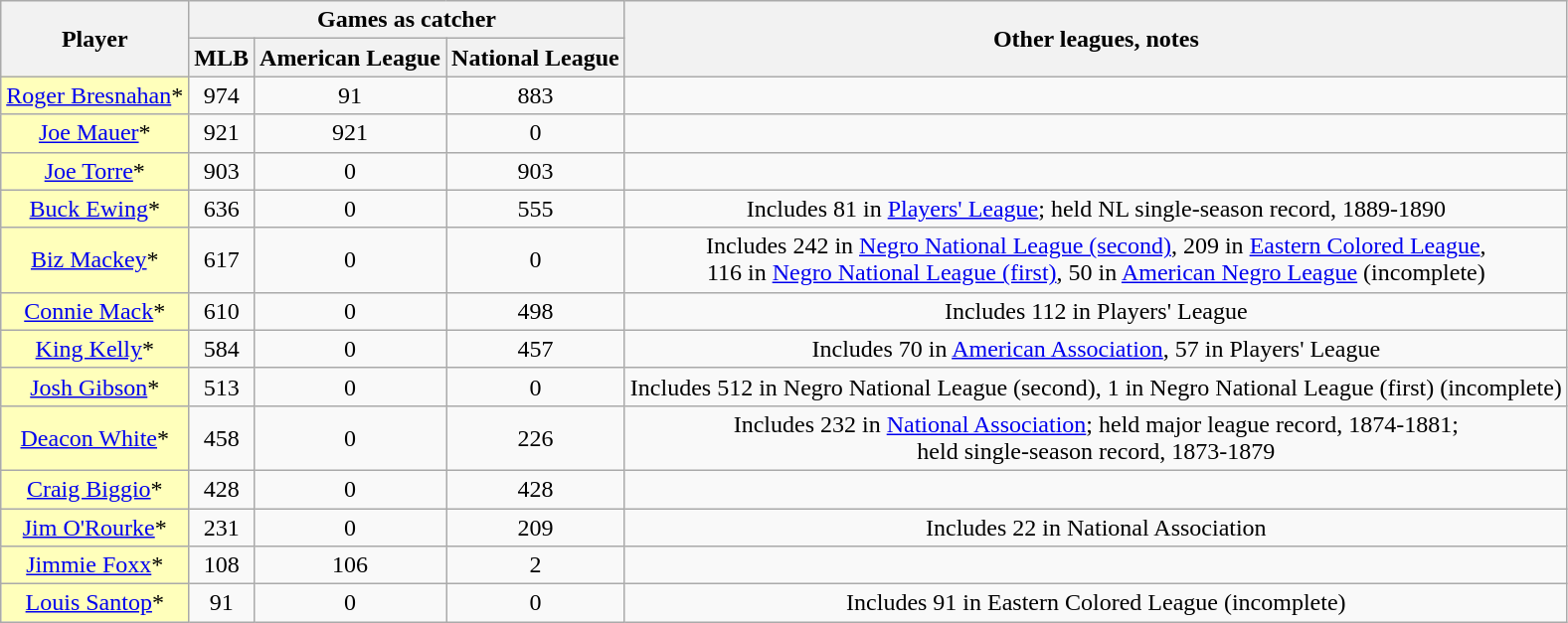<table class="wikitable sortable" style="text-align:center">
<tr style="white-space:nowrap;">
<th rowspan=2 scope="col">Player</th>
<th colspan=3>Games as catcher</th>
<th rowspan=2>Other leagues, notes</th>
</tr>
<tr>
<th>MLB</th>
<th>American League</th>
<th>National League</th>
</tr>
<tr>
<td style="background:#ffffbb;"><a href='#'>Roger Bresnahan</a>*</td>
<td>974</td>
<td>91</td>
<td>883</td>
<td></td>
</tr>
<tr>
<td style="background:#ffffbb;"><a href='#'>Joe Mauer</a>*</td>
<td>921</td>
<td>921</td>
<td>0</td>
<td></td>
</tr>
<tr>
<td style="background:#ffffbb;"><a href='#'>Joe Torre</a>*</td>
<td>903</td>
<td>0</td>
<td>903</td>
<td></td>
</tr>
<tr>
<td style="background:#ffffbb;"><a href='#'>Buck Ewing</a>*</td>
<td>636</td>
<td>0</td>
<td>555</td>
<td>Includes 81 in <a href='#'>Players' League</a>; held NL single-season record, 1889-1890</td>
</tr>
<tr>
<td style="background:#ffffbb;"><a href='#'>Biz Mackey</a>*</td>
<td>617</td>
<td>0</td>
<td>0</td>
<td>Includes 242 in <a href='#'>Negro National League (second)</a>, 209 in <a href='#'>Eastern Colored League</a>, <br>116 in <a href='#'>Negro National League (first)</a>, 50 in <a href='#'>American Negro League</a> (incomplete)</td>
</tr>
<tr>
<td style="background:#ffffbb;"><a href='#'>Connie Mack</a>*</td>
<td>610</td>
<td>0</td>
<td>498</td>
<td>Includes 112 in Players' League</td>
</tr>
<tr>
<td style="background:#ffffbb;"><a href='#'>King Kelly</a>*</td>
<td>584</td>
<td>0</td>
<td>457</td>
<td>Includes 70 in <a href='#'>American Association</a>, 57 in Players' League</td>
</tr>
<tr>
<td style="background:#ffffbb;"><a href='#'>Josh Gibson</a>*</td>
<td>513</td>
<td>0</td>
<td>0</td>
<td>Includes 512 in Negro National League (second), 1 in Negro National League (first) (incomplete)</td>
</tr>
<tr>
<td style="background:#ffffbb;"><a href='#'>Deacon White</a>*</td>
<td>458</td>
<td>0</td>
<td>226</td>
<td>Includes 232 in <a href='#'>National Association</a>; held major league record, 1874-1881; <br>held single-season record, 1873-1879</td>
</tr>
<tr>
<td style="background:#ffffbb;"><a href='#'>Craig Biggio</a>*</td>
<td>428</td>
<td>0</td>
<td>428</td>
<td></td>
</tr>
<tr>
<td style="background:#ffffbb;"><a href='#'>Jim O'Rourke</a>*</td>
<td>231</td>
<td>0</td>
<td>209</td>
<td>Includes 22 in National Association</td>
</tr>
<tr>
<td style="background:#ffffbb;"><a href='#'>Jimmie Foxx</a>*</td>
<td>108</td>
<td>106</td>
<td>2</td>
<td></td>
</tr>
<tr>
<td style="background:#ffffbb;"><a href='#'>Louis Santop</a>*</td>
<td>91</td>
<td>0</td>
<td>0</td>
<td>Includes 91 in Eastern Colored League (incomplete)</td>
</tr>
</table>
